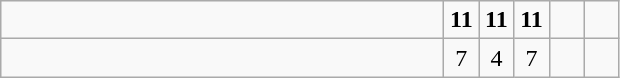<table class="wikitable">
<tr>
<td style="width:18em"></td>
<td align=center style="width:1em"><strong>11</strong></td>
<td align=center style="width:1em"><strong>11</strong></td>
<td align=center style="width:1em"><strong>11</strong></td>
<td align=center style="width:1em"></td>
<td align=center style="width:1em"></td>
</tr>
<tr>
<td style="width:18em"></td>
<td align=center style="width:1em">7</td>
<td align=center style="width:1em">4</td>
<td align=center style="width:1em">7</td>
<td align=center style="width:1em"></td>
<td align=center style="width:1em"></td>
</tr>
</table>
